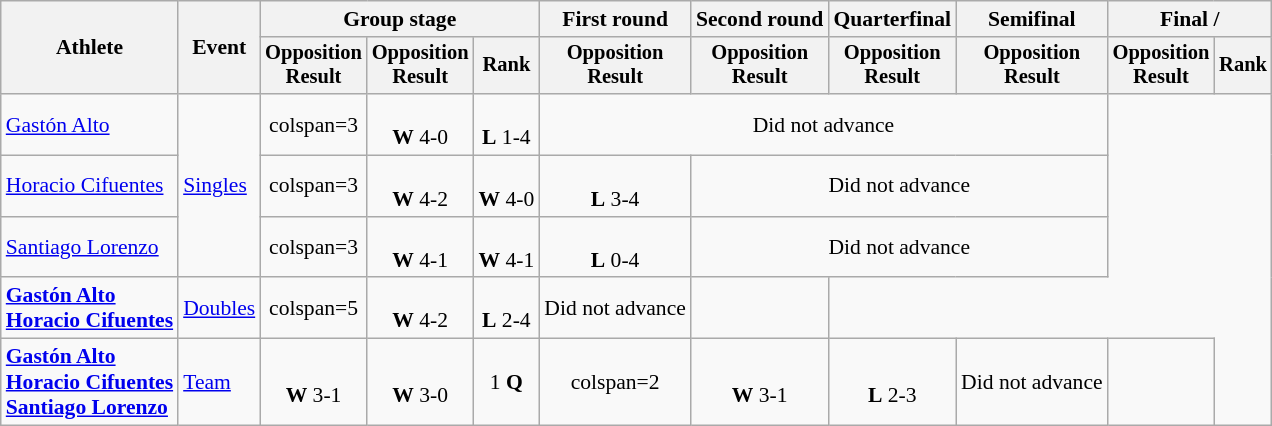<table class=wikitable style=font-size:90%;text-align:center>
<tr>
<th rowspan=2>Athlete</th>
<th rowspan=2>Event</th>
<th colspan=3>Group stage</th>
<th>First round</th>
<th>Second round</th>
<th>Quarterfinal</th>
<th>Semifinal</th>
<th colspan=2>Final / </th>
</tr>
<tr style=font-size:95%>
<th>Opposition<br>Result</th>
<th>Opposition<br>Result</th>
<th>Rank</th>
<th>Opposition<br>Result</th>
<th>Opposition<br>Result</th>
<th>Opposition<br>Result</th>
<th>Opposition<br>Result</th>
<th>Opposition<br>Result</th>
<th>Rank</th>
</tr>
<tr>
<td align=left><a href='#'>Gastón Alto</a></td>
<td align=left rowspan=3><a href='#'>Singles</a></td>
<td>colspan=3 </td>
<td><br><strong>W</strong> 4-0</td>
<td><br><strong>L</strong> 1-4</td>
<td colspan=4>Did not advance</td>
</tr>
<tr>
<td align=left><a href='#'>Horacio Cifuentes</a></td>
<td>colspan=3 </td>
<td><br><strong>W</strong> 4-2</td>
<td><br><strong>W</strong> 4-0</td>
<td><br><strong>L</strong> 3-4</td>
<td colspan=3>Did not advance</td>
</tr>
<tr>
<td align=left><a href='#'>Santiago Lorenzo</a></td>
<td>colspan=3 </td>
<td><br><strong>W</strong> 4-1</td>
<td><br><strong>W</strong> 4-1</td>
<td><br><strong>L</strong> 0-4</td>
<td colspan=3>Did not advance</td>
</tr>
<tr>
<td align=left><strong><a href='#'>Gastón Alto</a><br><a href='#'>Horacio Cifuentes</a></strong></td>
<td align=left><a href='#'>Doubles</a></td>
<td>colspan=5 </td>
<td><br><strong>W</strong> 4-2</td>
<td><br><strong>L</strong> 2-4</td>
<td>Did not advance</td>
<td></td>
</tr>
<tr>
<td align=left><strong><a href='#'>Gastón Alto</a><br><a href='#'>Horacio Cifuentes</a><br><a href='#'>Santiago Lorenzo</a></strong></td>
<td align=left><a href='#'>Team</a></td>
<td><br><strong>W</strong> 3-1</td>
<td><br><strong>W</strong> 3-0</td>
<td>1 <strong>Q</strong></td>
<td>colspan=2 </td>
<td><br><strong>W</strong> 3-1</td>
<td><br><strong>L</strong> 2-3</td>
<td>Did not advance</td>
<td></td>
</tr>
</table>
